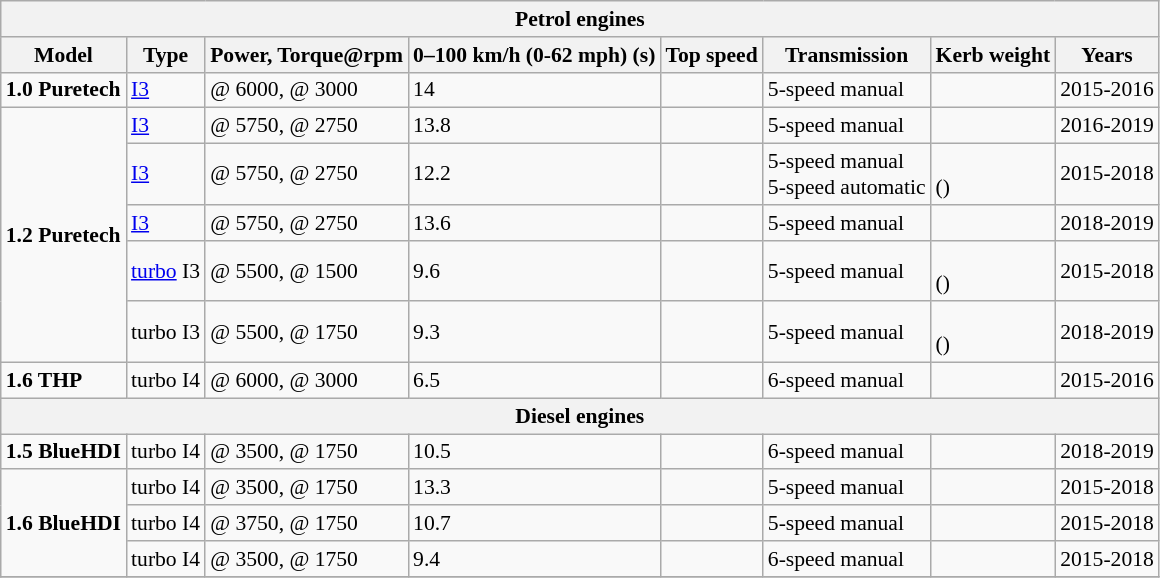<table class="wikitable collapsible" style="font-size:90%;">
<tr>
<th colspan="8">Petrol engines</th>
</tr>
<tr>
<th>Model</th>
<th>Type</th>
<th>Power, Torque@rpm</th>
<th>0–100 km/h (0-62 mph) (s)</th>
<th>Top speed</th>
<th>Transmission</th>
<th>Kerb weight</th>
<th>Years</th>
</tr>
<tr>
<td><strong>1.0 Puretech</strong></td>
<td> <a href='#'>I3</a></td>
<td> @ 6000,  @ 3000</td>
<td>14</td>
<td></td>
<td>5-speed manual</td>
<td></td>
<td>2015-2016</td>
</tr>
<tr>
<td rowspan=5><strong>1.2 Puretech</strong></td>
<td> <a href='#'>I3</a></td>
<td> @ 5750,  @ 2750</td>
<td>13.8</td>
<td></td>
<td>5-speed manual</td>
<td></td>
<td>2016-2019</td>
</tr>
<tr>
<td> <a href='#'>I3</a></td>
<td> @ 5750,  @ 2750</td>
<td>12.2</td>
<td></td>
<td>5-speed manual<br>5-speed automatic</td>
<td><br> ()</td>
<td>2015-2018</td>
</tr>
<tr>
<td> <a href='#'>I3</a></td>
<td> @ 5750,  @ 2750</td>
<td>13.6</td>
<td></td>
<td>5-speed manual</td>
<td></td>
<td>2018-2019</td>
</tr>
<tr>
<td> <a href='#'>turbo</a> I3</td>
<td> @ 5500,  @ 1500</td>
<td>9.6</td>
<td></td>
<td>5-speed manual</td>
<td><br> ()</td>
<td>2015-2018</td>
</tr>
<tr>
<td> turbo I3</td>
<td> @ 5500,  @ 1750</td>
<td>9.3</td>
<td></td>
<td>5-speed manual</td>
<td><br> ()</td>
<td>2018-2019</td>
</tr>
<tr>
<td><strong>1.6 THP</strong></td>
<td> turbo I4</td>
<td> @ 6000,  @ 3000</td>
<td>6.5</td>
<td></td>
<td>6-speed manual</td>
<td></td>
<td>2015-2016</td>
</tr>
<tr>
<th colspan="8">Diesel engines</th>
</tr>
<tr>
<td><strong>1.5 BlueHDI</strong></td>
<td> turbo I4</td>
<td> @ 3500,  @ 1750</td>
<td>10.5</td>
<td></td>
<td>6-speed manual</td>
<td></td>
<td>2018-2019</td>
</tr>
<tr>
<td rowspan=3><strong>1.6 BlueHDI</strong></td>
<td> turbo I4</td>
<td> @ 3500,  @ 1750</td>
<td>13.3</td>
<td></td>
<td>5-speed manual</td>
<td></td>
<td>2015-2018</td>
</tr>
<tr>
<td> turbo I4</td>
<td> @ 3750,  @ 1750</td>
<td>10.7</td>
<td></td>
<td>5-speed manual</td>
<td></td>
<td>2015-2018</td>
</tr>
<tr>
<td> turbo I4</td>
<td> @ 3500,  @ 1750</td>
<td>9.4</td>
<td></td>
<td>6-speed manual</td>
<td></td>
<td>2015-2018</td>
</tr>
<tr>
</tr>
</table>
